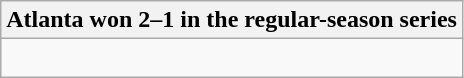<table class="wikitable collapsible collapsed">
<tr>
<th>Atlanta won 2–1 in the regular-season series</th>
</tr>
<tr>
<td><br>

</td>
</tr>
</table>
